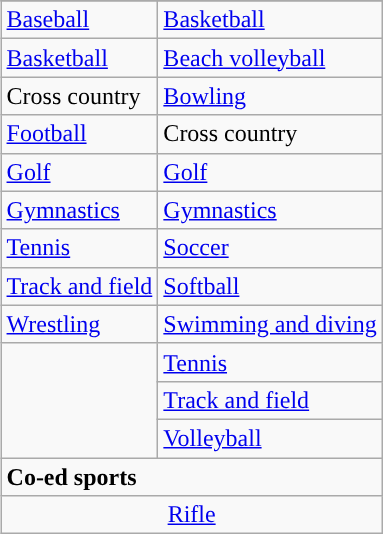<table class=wikitable style="float:right; clear:right; margin:0 0 1em 1em;">
<tr>
</tr>
<tr>
<td><a href='#'>Baseball</a></td>
<td><a href='#'>Basketball</a></td>
</tr>
<tr>
<td><a href='#'>Basketball</a></td>
<td><a href='#'>Beach volleyball</a></td>
</tr>
<tr>
<td>Cross country</td>
<td><a href='#'>Bowling</a></td>
</tr>
<tr>
<td><a href='#'>Football</a></td>
<td>Cross country</td>
</tr>
<tr>
<td><a href='#'>Golf</a></td>
<td><a href='#'>Golf</a></td>
</tr>
<tr>
<td><a href='#'>Gymnastics</a></td>
<td><a href='#'>Gymnastics</a></td>
</tr>
<tr>
<td><a href='#'>Tennis</a></td>
<td><a href='#'>Soccer</a></td>
</tr>
<tr>
<td><a href='#'>Track and field</a></td>
<td><a href='#'>Softball</a></td>
</tr>
<tr>
<td><a href='#'>Wrestling</a></td>
<td><a href='#'>Swimming and diving</a></td>
</tr>
<tr>
<td rowspan=3></td>
<td><a href='#'>Tennis</a></td>
</tr>
<tr>
<td><a href='#'>Track and field</a></td>
</tr>
<tr>
<td><a href='#'>Volleyball</a></td>
</tr>
<tr>
<td colspan=2><strong>Co-ed sports</strong></td>
</tr>
<tr>
<td colspan=2 style="text-align:center"><a href='#'>Rifle</a></td>
</tr>
</table>
